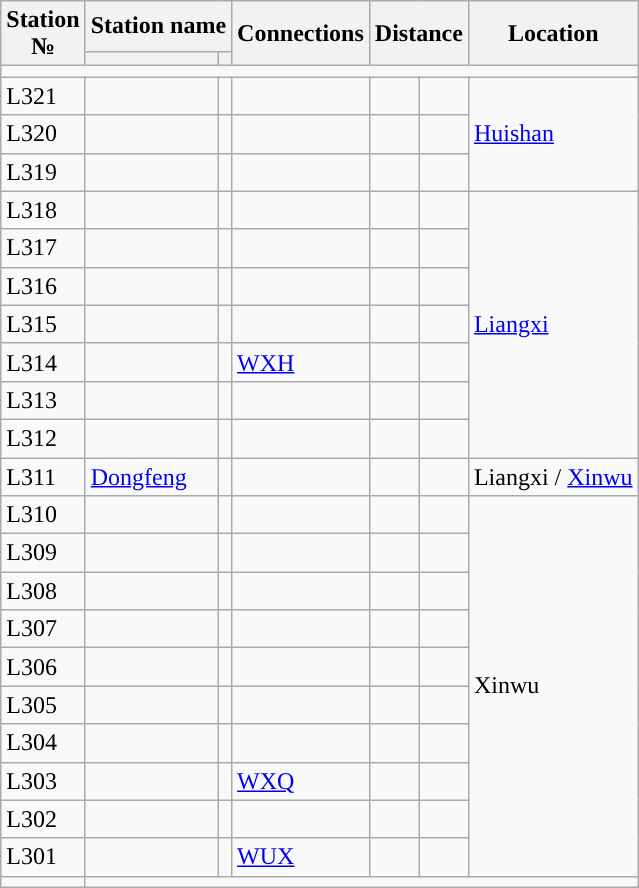<table class="wikitable">
<tr>
<th rowspan="2">Station<br>№</th>
<th colspan="2">Station name</th>
<th rowspan="2">Connections</th>
<th colspan="2" rowspan="2">Distance<br></th>
<th rowspan="2">Location</th>
</tr>
<tr>
<th></th>
<th></th>
</tr>
<tr style="background:#">
<td colspan="7"></td>
</tr>
<tr>
<td>L321</td>
<td></td>
<td></td>
<td></td>
<td></td>
<td></td>
<td rowspan="3"><a href='#'>Huishan</a></td>
</tr>
<tr>
<td>L320</td>
<td></td>
<td></td>
<td></td>
<td></td>
<td></td>
</tr>
<tr>
<td>L319</td>
<td></td>
<td></td>
<td></td>
<td></td>
<td></td>
</tr>
<tr>
<td>L318</td>
<td></td>
<td></td>
<td></td>
<td></td>
<td></td>
<td rowspan="7"><a href='#'>Liangxi</a></td>
</tr>
<tr>
<td>L317</td>
<td></td>
<td></td>
<td></td>
<td></td>
<td></td>
</tr>
<tr>
<td>L316</td>
<td></td>
<td></td>
<td></td>
<td></td>
<td></td>
</tr>
<tr>
<td>L315</td>
<td></td>
<td></td>
<td></td>
<td></td>
<td></td>
</tr>
<tr>
<td>L314</td>
<td></td>
<td></td>
<td>  <a href='#'>WXH</a></td>
<td></td>
<td></td>
</tr>
<tr>
<td>L313</td>
<td></td>
<td></td>
<td></td>
<td></td>
<td></td>
</tr>
<tr>
<td>L312</td>
<td></td>
<td></td>
<td></td>
<td></td>
<td></td>
</tr>
<tr>
<td>L311</td>
<td><a href='#'>Dongfeng</a></td>
<td></td>
<td></td>
<td></td>
<td></td>
<td>Liangxi / <a href='#'>Xinwu</a></td>
</tr>
<tr>
<td>L310</td>
<td></td>
<td></td>
<td></td>
<td></td>
<td></td>
<td rowspan="10">Xinwu</td>
</tr>
<tr>
<td>L309</td>
<td></td>
<td></td>
<td></td>
<td></td>
<td></td>
</tr>
<tr>
<td>L308</td>
<td></td>
<td></td>
<td></td>
<td></td>
<td></td>
</tr>
<tr>
<td>L307</td>
<td></td>
<td></td>
<td></td>
<td></td>
<td></td>
</tr>
<tr>
<td>L306</td>
<td></td>
<td></td>
<td></td>
<td></td>
<td></td>
</tr>
<tr>
<td>L305</td>
<td></td>
<td></td>
<td></td>
<td></td>
<td></td>
</tr>
<tr>
<td>L304</td>
<td></td>
<td></td>
<td></td>
<td></td>
<td></td>
</tr>
<tr>
<td>L303</td>
<td></td>
<td></td>
<td> <a href='#'>WXQ</a></td>
<td></td>
<td></td>
</tr>
<tr>
<td>L302</td>
<td></td>
<td></td>
<td></td>
<td></td>
<td></td>
</tr>
<tr>
<td>L301</td>
<td></td>
<td></td>
<td> <a href='#'>WUX</a></td>
<td></td>
<td></td>
</tr>
<tr style="background:#">
<td></td>
<td colspan = "6"></td>
</tr>
</table>
